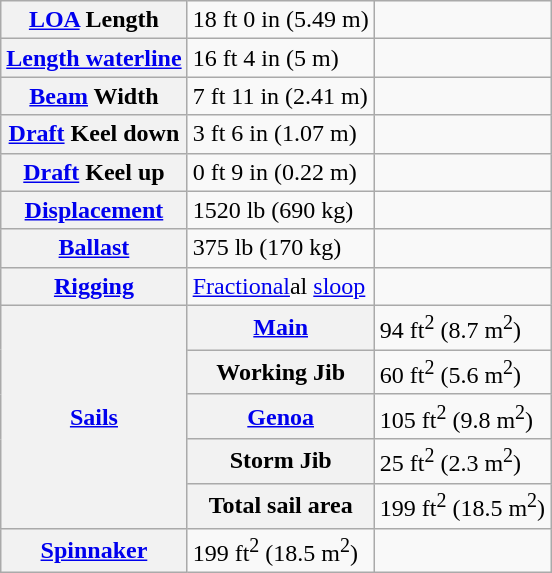<table class="wikitable">
<tr>
<th><a href='#'>LOA</a> Length</th>
<td>18 ft  0 in (5.49 m)</td>
<td> </td>
</tr>
<tr>
<th><a href='#'>Length waterline</a></th>
<td>16 ft  4 in (5 m)</td>
<td> </td>
</tr>
<tr>
<th><a href='#'>Beam</a> Width</th>
<td>7 ft 11 in (2.41 m)</td>
<td> </td>
</tr>
<tr>
<th><a href='#'>Draft</a> Keel down</th>
<td>3 ft  6 in (1.07 m)</td>
<td> </td>
</tr>
<tr>
<th><a href='#'>Draft</a> Keel up</th>
<td>0 ft  9 in (0.22 m)</td>
<td> </td>
</tr>
<tr>
<th><a href='#'>Displacement</a></th>
<td>1520 lb (690 kg)</td>
<td> </td>
</tr>
<tr>
<th><a href='#'>Ballast</a></th>
<td>375 lb (170 kg)</td>
<td> </td>
</tr>
<tr>
<th><a href='#'>Rigging</a></th>
<td><a href='#'>Fractional</a>al <a href='#'>sloop</a></td>
</tr>
<tr>
<th rowspan="5"><a href='#'>Sails</a></th>
<th><a href='#'>Main</a></th>
<td>94 ft<sup>2</sup> (8.7 m<sup>2</sup>)</td>
</tr>
<tr>
<th>Working Jib</th>
<td>60 ft<sup>2</sup> (5.6 m<sup>2</sup>)</td>
</tr>
<tr>
<th><a href='#'>Genoa</a></th>
<td>105 ft<sup>2</sup> (9.8 m<sup>2</sup>)</td>
</tr>
<tr>
<th>Storm Jib</th>
<td>25 ft<sup>2</sup> (2.3 m<sup>2</sup>)</td>
</tr>
<tr>
<th>Total sail area</th>
<td>199 ft<sup>2</sup> (18.5 m<sup>2</sup>)</td>
</tr>
<tr>
<th><a href='#'>Spinnaker</a></th>
<td>199 ft<sup>2</sup> (18.5 m<sup>2</sup>)</td>
</tr>
</table>
